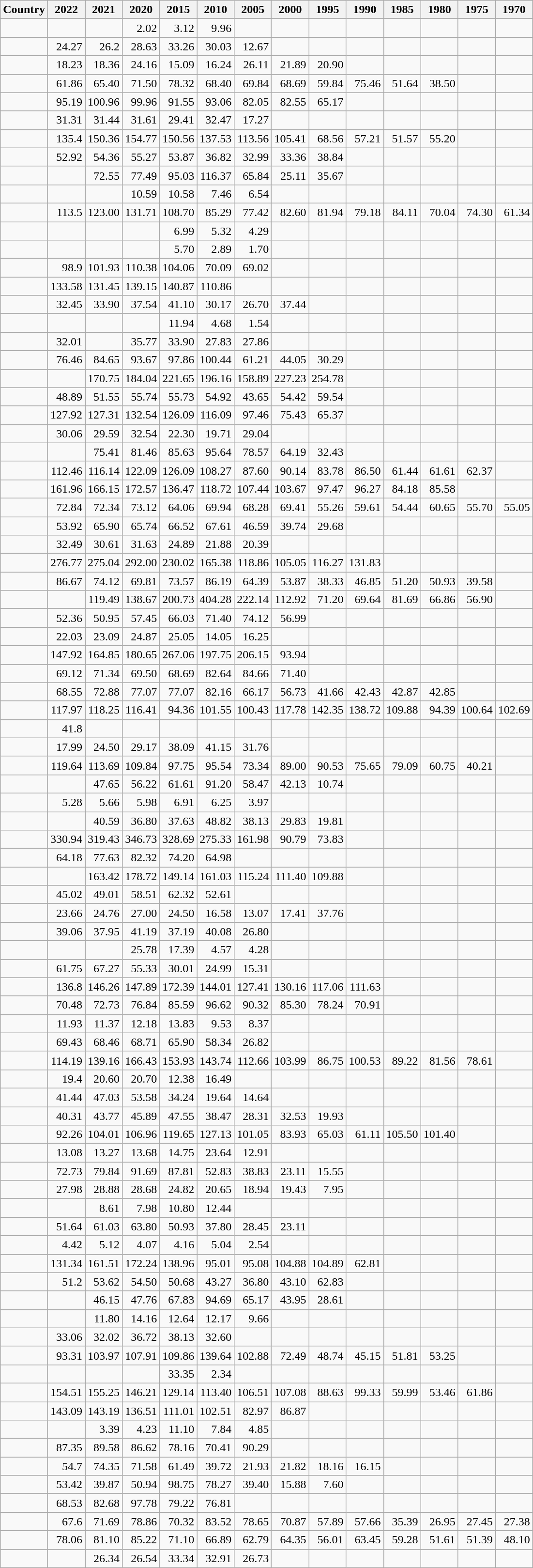<table class="wikitable sortable static-row-numbers" style="text-align:right;">
<tr class="static-row-header" style="text-align:center;vertical-align:bottom;">
<th>Country</th>
<th>2022</th>
<th>2021</th>
<th>2020</th>
<th>2015</th>
<th>2010</th>
<th>2005</th>
<th>2000</th>
<th>1995</th>
<th>1990</th>
<th>1985</th>
<th>1980</th>
<th>1975</th>
<th>1970</th>
</tr>
<tr>
<td></td>
<td></td>
<td></td>
<td>2.02</td>
<td>3.12</td>
<td>9.96</td>
<td></td>
<td></td>
<td></td>
<td></td>
<td></td>
<td></td>
<td></td>
<td></td>
</tr>
<tr>
<td></td>
<td>24.27</td>
<td>26.2</td>
<td>28.63</td>
<td>33.26</td>
<td>30.03</td>
<td>12.67</td>
<td></td>
<td></td>
<td></td>
<td></td>
<td></td>
<td></td>
<td></td>
</tr>
<tr>
<td></td>
<td>18.23</td>
<td>18.36</td>
<td>24.16</td>
<td>15.09</td>
<td>16.24</td>
<td>26.11</td>
<td>21.89</td>
<td>20.90</td>
<td></td>
<td></td>
<td></td>
<td></td>
<td></td>
</tr>
<tr>
<td></td>
<td>61.86</td>
<td>65.40</td>
<td>71.50</td>
<td>78.32</td>
<td>68.40</td>
<td>69.84</td>
<td>68.69</td>
<td>59.84</td>
<td>75.46</td>
<td>51.64</td>
<td>38.50</td>
<td></td>
<td></td>
</tr>
<tr>
<td></td>
<td>95.19</td>
<td>100.96</td>
<td>99.96</td>
<td>91.55</td>
<td>93.06</td>
<td>82.05</td>
<td>82.55</td>
<td>65.17</td>
<td></td>
<td></td>
<td></td>
<td></td>
<td></td>
</tr>
<tr>
<td></td>
<td>31.31</td>
<td>31.44</td>
<td>31.61</td>
<td>29.41</td>
<td>32.47</td>
<td>17.27</td>
<td></td>
<td></td>
<td></td>
<td></td>
<td></td>
<td></td>
<td></td>
</tr>
<tr>
<td></td>
<td>135.4</td>
<td>150.36</td>
<td>154.77</td>
<td>150.56</td>
<td>137.53</td>
<td>113.56</td>
<td>105.41</td>
<td>68.56</td>
<td>57.21</td>
<td>51.57</td>
<td>55.20</td>
<td></td>
<td></td>
</tr>
<tr>
<td></td>
<td>52.92</td>
<td>54.36</td>
<td>55.27</td>
<td>53.87</td>
<td>36.82</td>
<td>32.99</td>
<td>33.36</td>
<td>38.84</td>
<td></td>
<td></td>
<td></td>
<td></td>
<td></td>
</tr>
<tr>
<td></td>
<td></td>
<td>72.55</td>
<td>77.49</td>
<td>95.03</td>
<td>116.37</td>
<td>65.84</td>
<td>25.11</td>
<td>35.67</td>
<td></td>
<td></td>
<td></td>
<td></td>
<td></td>
</tr>
<tr>
<td></td>
<td></td>
<td></td>
<td>10.59</td>
<td>10.58</td>
<td>7.46</td>
<td>6.54</td>
<td></td>
<td></td>
<td></td>
<td></td>
<td></td>
<td></td>
<td></td>
</tr>
<tr>
<td></td>
<td>113.5</td>
<td>123.00</td>
<td>131.71</td>
<td>108.70</td>
<td>85.29</td>
<td>77.42</td>
<td>82.60</td>
<td>81.94</td>
<td>79.18</td>
<td>84.11</td>
<td>70.04</td>
<td>74.30</td>
<td>61.34</td>
</tr>
<tr>
<td></td>
<td></td>
<td></td>
<td></td>
<td>6.99</td>
<td>5.32</td>
<td>4.29</td>
<td></td>
<td></td>
<td></td>
<td></td>
<td></td>
<td></td>
<td></td>
</tr>
<tr>
<td></td>
<td></td>
<td></td>
<td></td>
<td>5.70</td>
<td>2.89</td>
<td>1.70</td>
<td></td>
<td></td>
<td></td>
<td></td>
<td></td>
<td></td>
<td></td>
</tr>
<tr>
<td></td>
<td>98.9</td>
<td>101.93</td>
<td>110.38</td>
<td>104.06</td>
<td>70.09</td>
<td>69.02</td>
<td></td>
<td></td>
<td></td>
<td></td>
<td></td>
<td></td>
<td></td>
</tr>
<tr>
<td></td>
<td>133.58</td>
<td>131.45</td>
<td>139.15</td>
<td>140.87</td>
<td>110.86</td>
<td></td>
<td></td>
<td></td>
<td></td>
<td></td>
<td></td>
<td></td>
<td></td>
</tr>
<tr>
<td></td>
<td>32.45</td>
<td>33.90</td>
<td>37.54</td>
<td>41.10</td>
<td>30.17</td>
<td>26.70</td>
<td>37.44</td>
<td></td>
<td></td>
<td></td>
<td></td>
<td></td>
<td></td>
</tr>
<tr>
<td></td>
<td></td>
<td></td>
<td></td>
<td>11.94</td>
<td>4.68</td>
<td>1.54</td>
<td></td>
<td></td>
<td></td>
<td></td>
<td></td>
<td></td>
<td></td>
</tr>
<tr>
<td></td>
<td>32.01</td>
<td></td>
<td>35.77</td>
<td>33.90</td>
<td>27.83</td>
<td>27.86</td>
<td></td>
<td></td>
<td></td>
<td></td>
<td></td>
<td></td>
<td></td>
</tr>
<tr>
<td></td>
<td>76.46</td>
<td>84.65</td>
<td>93.67</td>
<td>97.86</td>
<td>100.44</td>
<td>61.21</td>
<td>44.05</td>
<td>30.29</td>
<td></td>
<td></td>
<td></td>
<td></td>
<td></td>
</tr>
<tr>
<td></td>
<td></td>
<td>170.75</td>
<td>184.04</td>
<td>221.65</td>
<td>196.16</td>
<td>158.89</td>
<td>227.23</td>
<td>254.78</td>
<td></td>
<td></td>
<td></td>
<td></td>
<td></td>
</tr>
<tr>
<td></td>
<td>48.89</td>
<td>51.55</td>
<td>55.74</td>
<td>55.73</td>
<td>54.92</td>
<td>43.65</td>
<td>54.42</td>
<td>59.54</td>
<td></td>
<td></td>
<td></td>
<td></td>
<td></td>
</tr>
<tr>
<td></td>
<td>127.92</td>
<td>127.31</td>
<td>132.54</td>
<td>126.09</td>
<td>116.09</td>
<td>97.46</td>
<td>75.43</td>
<td>65.37</td>
<td></td>
<td></td>
<td></td>
<td></td>
<td></td>
</tr>
<tr>
<td></td>
<td>30.06</td>
<td>29.59</td>
<td>32.54</td>
<td>22.30</td>
<td>19.71</td>
<td>29.04</td>
<td></td>
<td></td>
<td></td>
<td></td>
<td></td>
<td></td>
<td></td>
</tr>
<tr>
<td></td>
<td></td>
<td>75.41</td>
<td>81.46</td>
<td>85.63</td>
<td>95.64</td>
<td>78.57</td>
<td>64.19</td>
<td>32.43</td>
<td></td>
<td></td>
<td></td>
<td></td>
<td></td>
</tr>
<tr>
<td></td>
<td>112.46</td>
<td>116.14</td>
<td>122.09</td>
<td>126.09</td>
<td>108.27</td>
<td>87.60</td>
<td>90.14</td>
<td>83.78</td>
<td>86.50</td>
<td>61.44</td>
<td>61.61</td>
<td>62.37</td>
<td></td>
</tr>
<tr>
<td></td>
<td>161.96</td>
<td>166.15</td>
<td>172.57</td>
<td>136.47</td>
<td>118.72</td>
<td>107.44</td>
<td>103.67</td>
<td>97.47</td>
<td>96.27</td>
<td>84.18</td>
<td>85.58</td>
<td></td>
<td></td>
</tr>
<tr>
<td></td>
<td>72.84</td>
<td>72.34</td>
<td>73.12</td>
<td>64.06</td>
<td>69.94</td>
<td>68.28</td>
<td>69.41</td>
<td>55.26</td>
<td>59.61</td>
<td>54.44</td>
<td>60.65</td>
<td>55.70</td>
<td>55.05</td>
</tr>
<tr>
<td></td>
<td>53.92</td>
<td>65.90</td>
<td>65.74</td>
<td>66.52</td>
<td>67.61</td>
<td>46.59</td>
<td>39.74</td>
<td>29.68</td>
<td></td>
<td></td>
<td></td>
<td></td>
<td></td>
</tr>
<tr>
<td></td>
<td>32.49</td>
<td>30.61</td>
<td>31.63</td>
<td>24.89</td>
<td>21.88</td>
<td>20.39</td>
<td></td>
<td></td>
<td></td>
<td></td>
<td></td>
<td></td>
<td></td>
</tr>
<tr>
<td></td>
<td>276.77</td>
<td>275.04</td>
<td>292.00</td>
<td>230.02</td>
<td>165.38</td>
<td>118.86</td>
<td>105.05</td>
<td>116.27</td>
<td>131.83</td>
<td></td>
<td></td>
<td></td>
<td></td>
</tr>
<tr>
<td></td>
<td>86.67</td>
<td>74.12</td>
<td>69.81</td>
<td>73.57</td>
<td>86.19</td>
<td>64.39</td>
<td>53.87</td>
<td>38.33</td>
<td>46.85</td>
<td>51.20</td>
<td>50.93</td>
<td>39.58</td>
<td></td>
</tr>
<tr>
<td></td>
<td></td>
<td>119.49</td>
<td>138.67</td>
<td>200.73</td>
<td>404.28</td>
<td>222.14</td>
<td>112.92</td>
<td>71.20</td>
<td>69.64</td>
<td>81.69</td>
<td>66.86</td>
<td>56.90</td>
<td></td>
</tr>
<tr>
<td></td>
<td>52.36</td>
<td>50.95</td>
<td>57.45</td>
<td>66.03</td>
<td>71.40</td>
<td>74.12</td>
<td>56.99</td>
<td></td>
<td></td>
<td></td>
<td></td>
<td></td>
<td></td>
</tr>
<tr>
<td></td>
<td>22.03</td>
<td>23.09</td>
<td>24.87</td>
<td>25.05</td>
<td>14.05</td>
<td>16.25</td>
<td></td>
<td></td>
<td></td>
<td></td>
<td></td>
<td></td>
<td></td>
</tr>
<tr>
<td></td>
<td>147.92</td>
<td>164.85</td>
<td>180.65</td>
<td>267.06</td>
<td>197.75</td>
<td>206.15</td>
<td>93.94</td>
<td></td>
<td></td>
<td></td>
<td></td>
<td></td>
<td></td>
</tr>
<tr>
<td></td>
<td>69.12</td>
<td>71.34</td>
<td>69.50</td>
<td>68.69</td>
<td>82.64</td>
<td>84.66</td>
<td>71.40</td>
<td></td>
<td></td>
<td></td>
<td></td>
<td></td>
<td></td>
</tr>
<tr>
<td></td>
<td>68.55</td>
<td>72.88</td>
<td>77.07</td>
<td>77.07</td>
<td>82.16</td>
<td>66.17</td>
<td>56.73</td>
<td>41.66</td>
<td>42.43</td>
<td>42.87</td>
<td>42.85</td>
<td></td>
<td></td>
</tr>
<tr>
<td></td>
<td>117.97</td>
<td>118.25</td>
<td>116.41</td>
<td>94.36</td>
<td>101.55</td>
<td>100.43</td>
<td>117.78</td>
<td>142.35</td>
<td>138.72</td>
<td>109.88</td>
<td>94.39</td>
<td>100.64</td>
<td>102.69</td>
</tr>
<tr>
<td></td>
<td>41.8</td>
<td></td>
<td></td>
<td></td>
<td></td>
<td></td>
<td></td>
<td></td>
<td></td>
<td></td>
<td></td>
<td></td>
<td></td>
</tr>
<tr>
<td></td>
<td>17.99</td>
<td>24.50</td>
<td>29.17</td>
<td>38.09</td>
<td>41.15</td>
<td>31.76</td>
<td></td>
<td></td>
<td></td>
<td></td>
<td></td>
<td></td>
<td></td>
</tr>
<tr>
<td></td>
<td>119.64</td>
<td>113.69</td>
<td>109.84</td>
<td>97.75</td>
<td>95.54</td>
<td>73.34</td>
<td>89.00</td>
<td>90.53</td>
<td>75.65</td>
<td>79.09</td>
<td>60.75</td>
<td>40.21</td>
<td></td>
</tr>
<tr>
<td></td>
<td></td>
<td>47.65</td>
<td>56.22</td>
<td>61.61</td>
<td>91.20</td>
<td>58.47</td>
<td>42.13</td>
<td>10.74</td>
<td></td>
<td></td>
<td></td>
<td></td>
<td></td>
</tr>
<tr>
<td></td>
<td>5.28</td>
<td>5.66</td>
<td>5.98</td>
<td>6.91</td>
<td>6.25</td>
<td>3.97</td>
<td></td>
<td></td>
<td></td>
<td></td>
<td></td>
<td></td>
<td></td>
</tr>
<tr>
<td></td>
<td></td>
<td>40.59</td>
<td>36.80</td>
<td>37.63</td>
<td>48.82</td>
<td>38.13</td>
<td>29.83</td>
<td>19.81</td>
<td></td>
<td></td>
<td></td>
<td></td>
<td></td>
</tr>
<tr>
<td></td>
<td>330.94</td>
<td>319.43</td>
<td>346.73</td>
<td>328.69</td>
<td>275.33</td>
<td>161.98</td>
<td>90.79</td>
<td>73.83</td>
<td></td>
<td></td>
<td></td>
<td></td>
<td></td>
</tr>
<tr>
<td></td>
<td>64.18</td>
<td>77.63</td>
<td>82.32</td>
<td>74.20</td>
<td>64.98</td>
<td></td>
<td></td>
<td></td>
<td></td>
<td></td>
<td></td>
<td></td>
<td></td>
</tr>
<tr>
<td></td>
<td></td>
<td>163.42</td>
<td>178.72</td>
<td>149.14</td>
<td>161.03</td>
<td>115.24</td>
<td>111.40</td>
<td>109.88</td>
<td></td>
<td></td>
<td></td>
<td></td>
<td></td>
</tr>
<tr>
<td></td>
<td>45.02</td>
<td>49.01</td>
<td>58.51</td>
<td>62.32</td>
<td>52.61</td>
<td></td>
<td></td>
<td></td>
<td></td>
<td></td>
<td></td>
<td></td>
<td></td>
</tr>
<tr>
<td></td>
<td>23.66</td>
<td>24.76</td>
<td>27.00</td>
<td>24.50</td>
<td>16.58</td>
<td>13.07</td>
<td>17.41</td>
<td>37.76</td>
<td></td>
<td></td>
<td></td>
<td></td>
<td></td>
</tr>
<tr>
<td></td>
<td>39.06</td>
<td>37.95</td>
<td>41.19</td>
<td>37.19</td>
<td>40.08</td>
<td>26.80</td>
<td></td>
<td></td>
<td></td>
<td></td>
<td></td>
<td></td>
<td></td>
</tr>
<tr>
<td></td>
<td></td>
<td></td>
<td>25.78</td>
<td>17.39</td>
<td>4.57</td>
<td>4.28</td>
<td></td>
<td></td>
<td></td>
<td></td>
<td></td>
<td></td>
<td></td>
</tr>
<tr>
<td></td>
<td>61.75</td>
<td>67.27</td>
<td>55.33</td>
<td>30.01</td>
<td>24.99</td>
<td>15.31</td>
<td></td>
<td></td>
<td></td>
<td></td>
<td></td>
<td></td>
<td></td>
</tr>
<tr>
<td></td>
<td>136.8</td>
<td>146.26</td>
<td>147.89</td>
<td>172.39</td>
<td>144.01</td>
<td>127.41</td>
<td>130.16</td>
<td>117.06</td>
<td>111.63</td>
<td></td>
<td></td>
<td></td>
<td></td>
</tr>
<tr>
<td></td>
<td>70.48</td>
<td>72.73</td>
<td>76.84</td>
<td>85.59</td>
<td>96.62</td>
<td>90.32</td>
<td>85.30</td>
<td>78.24</td>
<td>70.91</td>
<td></td>
<td></td>
<td></td>
<td></td>
</tr>
<tr>
<td></td>
<td>11.93</td>
<td>11.37</td>
<td>12.18</td>
<td>13.83</td>
<td>9.53</td>
<td>8.37</td>
<td></td>
<td></td>
<td></td>
<td></td>
<td></td>
<td></td>
<td></td>
</tr>
<tr>
<td></td>
<td>69.43</td>
<td>68.46</td>
<td>68.71</td>
<td>65.90</td>
<td>58.34</td>
<td>26.82</td>
<td></td>
<td></td>
<td></td>
<td></td>
<td></td>
<td></td>
<td></td>
</tr>
<tr>
<td></td>
<td>114.19</td>
<td>139.16</td>
<td>166.43</td>
<td>153.93</td>
<td>143.74</td>
<td>112.66</td>
<td>103.99</td>
<td>86.75</td>
<td>100.53</td>
<td>89.22</td>
<td>81.56</td>
<td>78.61</td>
<td></td>
</tr>
<tr>
<td></td>
<td>19.4</td>
<td>20.60</td>
<td>20.70</td>
<td>12.38</td>
<td>16.49</td>
<td></td>
<td></td>
<td></td>
<td></td>
<td></td>
<td></td>
<td></td>
<td></td>
</tr>
<tr>
<td></td>
<td>41.44</td>
<td>47.03</td>
<td>53.58</td>
<td>34.24</td>
<td>19.64</td>
<td>14.64</td>
<td></td>
<td></td>
<td></td>
<td></td>
<td></td>
<td></td>
<td></td>
</tr>
<tr>
<td></td>
<td>40.31</td>
<td>43.77</td>
<td>45.89</td>
<td>47.55</td>
<td>38.47</td>
<td>28.31</td>
<td>32.53</td>
<td>19.93</td>
<td></td>
<td></td>
<td></td>
<td></td>
<td></td>
</tr>
<tr>
<td></td>
<td>92.26</td>
<td>104.01</td>
<td>106.96</td>
<td>119.65</td>
<td>127.13</td>
<td>101.05</td>
<td>83.93</td>
<td>65.03</td>
<td>61.11</td>
<td>105.50</td>
<td>101.40</td>
<td></td>
<td></td>
</tr>
<tr>
<td></td>
<td>13.08</td>
<td>13.27</td>
<td>13.68</td>
<td>14.75</td>
<td>23.64</td>
<td>12.91</td>
<td></td>
<td></td>
<td></td>
<td></td>
<td></td>
<td></td>
<td></td>
</tr>
<tr>
<td></td>
<td>72.73</td>
<td>79.84</td>
<td>91.69</td>
<td>87.81</td>
<td>52.83</td>
<td>38.83</td>
<td>23.11</td>
<td>15.55</td>
<td></td>
<td></td>
<td></td>
<td></td>
<td></td>
</tr>
<tr>
<td></td>
<td>27.98</td>
<td>28.88</td>
<td>28.68</td>
<td>24.82</td>
<td>20.65</td>
<td>18.94</td>
<td>19.43</td>
<td>7.95</td>
<td></td>
<td></td>
<td></td>
<td></td>
<td></td>
</tr>
<tr>
<td></td>
<td></td>
<td>8.61</td>
<td>7.98</td>
<td>10.80</td>
<td>12.44</td>
<td></td>
<td></td>
<td></td>
<td></td>
<td></td>
<td></td>
<td></td>
<td></td>
</tr>
<tr>
<td></td>
<td>51.64</td>
<td>61.03</td>
<td>63.80</td>
<td>50.93</td>
<td>37.80</td>
<td>28.45</td>
<td>23.11</td>
<td></td>
<td></td>
<td></td>
<td></td>
<td></td>
<td></td>
</tr>
<tr>
<td></td>
<td>4.42</td>
<td>5.12</td>
<td>4.07</td>
<td>4.16</td>
<td>5.04</td>
<td>2.54</td>
<td></td>
<td></td>
<td></td>
<td></td>
<td></td>
<td></td>
<td></td>
</tr>
<tr>
<td></td>
<td>131.34</td>
<td>161.51</td>
<td>172.24</td>
<td>138.96</td>
<td>95.01</td>
<td>95.08</td>
<td>104.88</td>
<td>104.89</td>
<td>62.81</td>
<td></td>
<td></td>
<td></td>
<td></td>
</tr>
<tr>
<td></td>
<td>51.2</td>
<td>53.62</td>
<td>54.50</td>
<td>50.68</td>
<td>43.27</td>
<td>36.80</td>
<td>43.10</td>
<td>62.83</td>
<td></td>
<td></td>
<td></td>
<td></td>
<td></td>
</tr>
<tr>
<td></td>
<td></td>
<td>46.15</td>
<td>47.76</td>
<td>67.83</td>
<td>94.69</td>
<td>65.17</td>
<td>43.95</td>
<td>28.61</td>
<td></td>
<td></td>
<td></td>
<td></td>
<td></td>
</tr>
<tr>
<td></td>
<td></td>
<td>11.80</td>
<td>14.16</td>
<td>12.64</td>
<td>12.17</td>
<td>9.66</td>
<td></td>
<td></td>
<td></td>
<td></td>
<td></td>
<td></td>
<td></td>
</tr>
<tr>
<td></td>
<td>33.06</td>
<td>32.02</td>
<td>36.72</td>
<td>38.13</td>
<td>32.60</td>
<td></td>
<td></td>
<td></td>
<td></td>
<td></td>
<td></td>
<td></td>
<td></td>
</tr>
<tr>
<td></td>
<td>93.31</td>
<td>103.97</td>
<td>107.91</td>
<td>109.86</td>
<td>139.64</td>
<td>102.88</td>
<td>72.49</td>
<td>48.74</td>
<td>45.15</td>
<td>51.81</td>
<td>53.25</td>
<td></td>
<td></td>
</tr>
<tr>
<td></td>
<td></td>
<td></td>
<td></td>
<td>33.35</td>
<td>2.34</td>
<td></td>
<td></td>
<td></td>
<td></td>
<td></td>
<td></td>
<td></td>
<td></td>
</tr>
<tr>
<td></td>
<td>154.51</td>
<td>155.25</td>
<td>146.21</td>
<td>129.14</td>
<td>113.40</td>
<td>106.51</td>
<td>107.08</td>
<td>88.63</td>
<td>99.33</td>
<td>59.99</td>
<td>53.46</td>
<td>61.86</td>
<td></td>
</tr>
<tr>
<td></td>
<td>143.09</td>
<td>143.19</td>
<td>136.51</td>
<td>111.01</td>
<td>102.51</td>
<td>82.97</td>
<td>86.87</td>
<td></td>
<td></td>
<td></td>
<td></td>
<td></td>
<td></td>
</tr>
<tr>
<td></td>
<td></td>
<td>3.39</td>
<td>4.23</td>
<td>11.10</td>
<td>7.84</td>
<td>4.85</td>
<td></td>
<td></td>
<td></td>
<td></td>
<td></td>
<td></td>
<td></td>
</tr>
<tr>
<td></td>
<td>87.35</td>
<td>89.58</td>
<td>86.62</td>
<td>78.16</td>
<td>70.41</td>
<td>90.29</td>
<td></td>
<td></td>
<td></td>
<td></td>
<td></td>
<td></td>
<td></td>
</tr>
<tr>
<td></td>
<td>54.7</td>
<td>74.35</td>
<td>71.58</td>
<td>61.49</td>
<td>39.72</td>
<td>21.93</td>
<td>21.82</td>
<td>18.16</td>
<td>16.15</td>
<td></td>
<td></td>
<td></td>
<td></td>
</tr>
<tr>
<td></td>
<td>53.42</td>
<td>39.87</td>
<td>50.94</td>
<td>98.75</td>
<td>78.27</td>
<td>39.40</td>
<td>15.88</td>
<td>7.60</td>
<td></td>
<td></td>
<td></td>
<td></td>
<td></td>
</tr>
<tr>
<td></td>
<td>68.53</td>
<td>82.68</td>
<td>97.78</td>
<td>79.22</td>
<td>76.81</td>
<td></td>
<td></td>
<td></td>
<td></td>
<td></td>
<td></td>
<td></td>
<td></td>
</tr>
<tr>
<td></td>
<td>67.6</td>
<td>71.69</td>
<td>78.86</td>
<td>70.32</td>
<td>83.52</td>
<td>78.65</td>
<td>70.87</td>
<td>57.89</td>
<td>57.66</td>
<td>35.39</td>
<td>26.95</td>
<td>27.45</td>
<td>27.38</td>
</tr>
<tr>
<td></td>
<td>78.06</td>
<td>81.10</td>
<td>85.22</td>
<td>71.10</td>
<td>66.89</td>
<td>62.79</td>
<td>64.35</td>
<td>56.01</td>
<td>63.45</td>
<td>59.28</td>
<td>51.61</td>
<td>51.39</td>
<td>48.10</td>
</tr>
<tr>
<td></td>
<td></td>
<td>26.34</td>
<td>26.54</td>
<td>33.34</td>
<td>32.91</td>
<td>26.73</td>
<td></td>
<td></td>
<td></td>
<td></td>
<td></td>
<td></td>
<td></td>
</tr>
</table>
